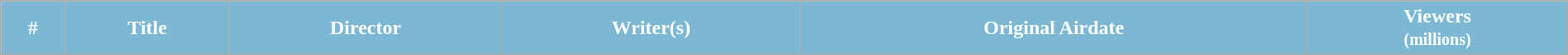<table class="wikitable plainrowheaders" width="100%">
<tr>
<th style="background-color: #7cb8d3; color:white;">#</th>
<th style="background-color: #7cb8d3; color:white;">Title</th>
<th style="background-color: #7cb8d3; color:white;">Director</th>
<th style="background-color: #7cb8d3; color:white;">Writer(s)</th>
<th style="background-color: #7cb8d3; color:white;">Original Airdate</th>
<th style="background-color: #7cb8d3; color:white;">Viewers<br><small>(millions)</small><br>




</th>
</tr>
</table>
